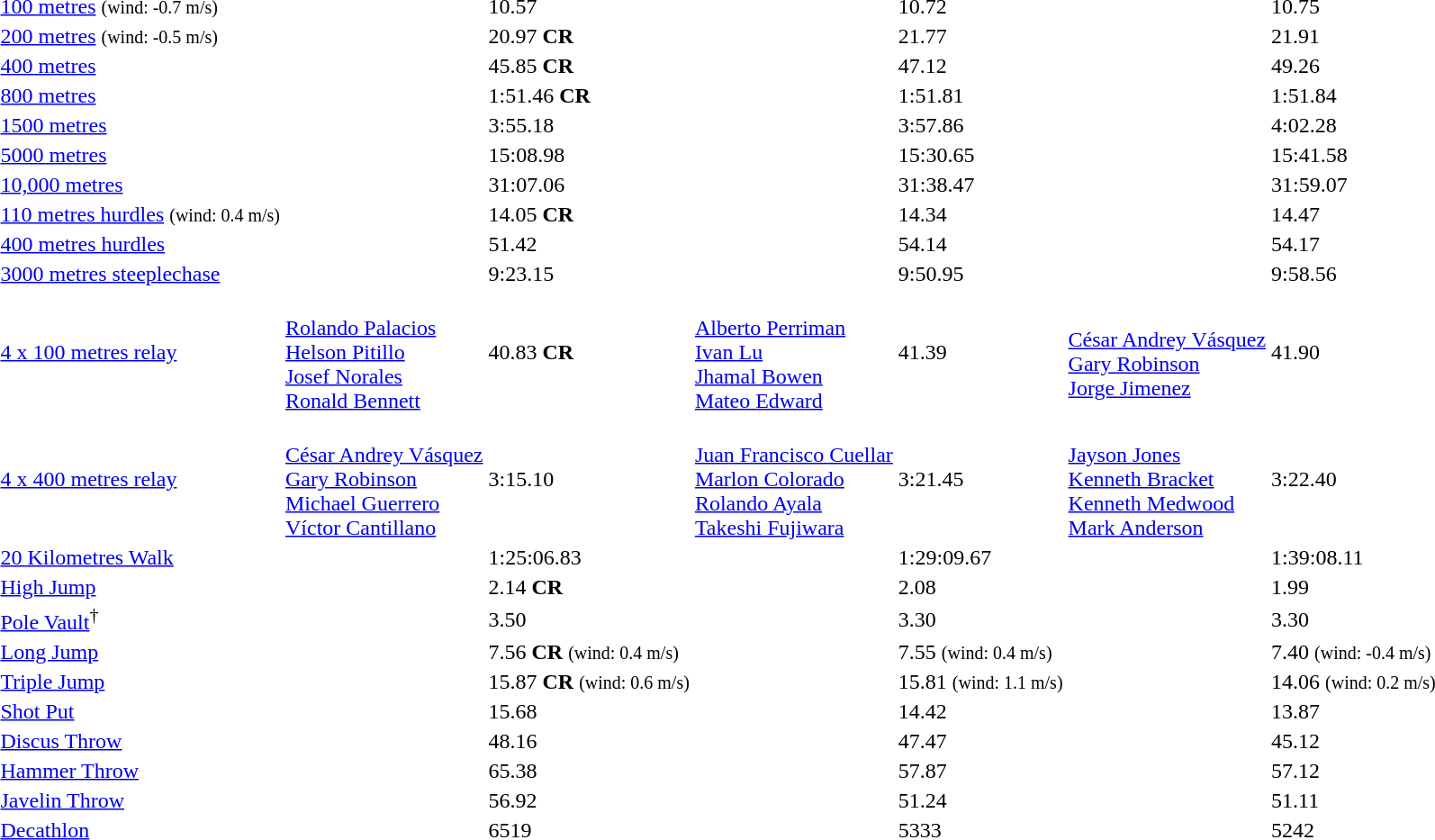<table>
<tr>
<td><a href='#'>100 metres</a> <small>(wind: -0.7 m/s)</small></td>
<td></td>
<td>10.57</td>
<td></td>
<td>10.72</td>
<td></td>
<td>10.75</td>
</tr>
<tr>
<td><a href='#'>200 metres</a> <small>(wind: -0.5 m/s)</small></td>
<td></td>
<td>20.97 <strong>CR</strong></td>
<td></td>
<td>21.77</td>
<td></td>
<td>21.91</td>
</tr>
<tr>
<td><a href='#'>400 metres</a></td>
<td></td>
<td>45.85 <strong>CR</strong></td>
<td></td>
<td>47.12</td>
<td></td>
<td>49.26</td>
</tr>
<tr>
<td><a href='#'>800 metres</a></td>
<td></td>
<td>1:51.46 <strong>CR</strong></td>
<td></td>
<td>1:51.81</td>
<td></td>
<td>1:51.84</td>
</tr>
<tr>
<td><a href='#'>1500 metres</a></td>
<td></td>
<td>3:55.18</td>
<td></td>
<td>3:57.86</td>
<td></td>
<td>4:02.28</td>
</tr>
<tr>
<td><a href='#'>5000 metres</a></td>
<td></td>
<td>15:08.98</td>
<td></td>
<td>15:30.65</td>
<td></td>
<td>15:41.58</td>
</tr>
<tr>
<td><a href='#'>10,000 metres</a></td>
<td></td>
<td>31:07.06</td>
<td></td>
<td>31:38.47</td>
<td></td>
<td>31:59.07</td>
</tr>
<tr>
<td><a href='#'>110 metres hurdles</a> <small>(wind: 0.4 m/s)</small></td>
<td></td>
<td>14.05 <strong>CR</strong></td>
<td></td>
<td>14.34</td>
<td></td>
<td>14.47</td>
</tr>
<tr>
<td><a href='#'>400 metres hurdles</a></td>
<td></td>
<td>51.42</td>
<td></td>
<td>54.14</td>
<td></td>
<td>54.17</td>
</tr>
<tr>
<td><a href='#'>3000 metres steeplechase</a></td>
<td></td>
<td>9:23.15</td>
<td></td>
<td>9:50.95</td>
<td></td>
<td>9:58.56</td>
</tr>
<tr>
<td><a href='#'>4 x 100 metres relay</a></td>
<td> <br> <a href='#'>Rolando Palacios</a> <br> <a href='#'>Helson Pitillo</a> <br> <a href='#'>Josef Norales</a> <br> <a href='#'>Ronald Bennett</a></td>
<td>40.83 <strong>CR</strong></td>
<td> <br> <a href='#'>Alberto Perriman</a> <br> <a href='#'>Ivan Lu</a> <br> <a href='#'>Jhamal Bowen</a> <br> <a href='#'>Mateo Edward</a></td>
<td>41.39</td>
<td> <br> <a href='#'>César Andrey Vásquez</a> <br> <a href='#'>Gary Robinson</a> <br> <a href='#'>Jorge Jimenez</a> <br></td>
<td>41.90</td>
</tr>
<tr>
<td><a href='#'>4 x 400 metres relay</a></td>
<td> <br> <a href='#'>César Andrey Vásquez</a> <br> <a href='#'>Gary Robinson</a> <br> <a href='#'>Michael Guerrero</a> <br> <a href='#'>Víctor Cantillano</a></td>
<td>3:15.10</td>
<td> <br> <a href='#'>Juan Francisco Cuellar</a> <br> <a href='#'>Marlon Colorado</a> <br> <a href='#'>Rolando Ayala</a> <br> <a href='#'>Takeshi Fujiwara</a></td>
<td>3:21.45</td>
<td> <br> <a href='#'>Jayson Jones</a> <br> <a href='#'>Kenneth Bracket</a> <br> <a href='#'>Kenneth Medwood</a> <br> <a href='#'>Mark Anderson</a></td>
<td>3:22.40</td>
</tr>
<tr>
<td><a href='#'>20 Kilometres Walk</a></td>
<td></td>
<td>1:25:06.83</td>
<td></td>
<td>1:29:09.67</td>
<td></td>
<td>1:39:08.11</td>
</tr>
<tr>
<td><a href='#'>High Jump</a></td>
<td></td>
<td>2.14 <strong>CR</strong></td>
<td></td>
<td>2.08</td>
<td></td>
<td>1.99</td>
</tr>
<tr>
<td><a href='#'>Pole Vault</a><sup>†</sup></td>
<td></td>
<td>3.50</td>
<td></td>
<td>3.30</td>
<td></td>
<td>3.30</td>
</tr>
<tr>
<td><a href='#'>Long Jump</a></td>
<td></td>
<td>7.56 <strong>CR</strong> <small>(wind: 0.4 m/s)</small></td>
<td></td>
<td>7.55 <small>(wind: 0.4 m/s)</small></td>
<td></td>
<td>7.40 <small>(wind: -0.4 m/s)</small></td>
</tr>
<tr>
<td><a href='#'>Triple Jump</a></td>
<td></td>
<td>15.87 <strong>CR</strong> <small>(wind: 0.6 m/s)</small></td>
<td></td>
<td>15.81 <small>(wind: 1.1 m/s)</small></td>
<td></td>
<td>14.06 <small>(wind: 0.2 m/s)</small></td>
</tr>
<tr>
<td><a href='#'>Shot Put</a></td>
<td></td>
<td>15.68</td>
<td></td>
<td>14.42</td>
<td></td>
<td>13.87</td>
</tr>
<tr>
<td><a href='#'>Discus Throw</a></td>
<td></td>
<td>48.16</td>
<td></td>
<td>47.47</td>
<td></td>
<td>45.12</td>
</tr>
<tr>
<td><a href='#'>Hammer Throw</a></td>
<td></td>
<td>65.38</td>
<td></td>
<td>57.87</td>
<td></td>
<td>57.12</td>
</tr>
<tr>
<td><a href='#'>Javelin Throw</a></td>
<td></td>
<td>56.92</td>
<td></td>
<td>51.24</td>
<td></td>
<td>51.11</td>
</tr>
<tr>
<td><a href='#'>Decathlon</a></td>
<td></td>
<td>6519</td>
<td></td>
<td>5333</td>
<td></td>
<td>5242</td>
</tr>
</table>
